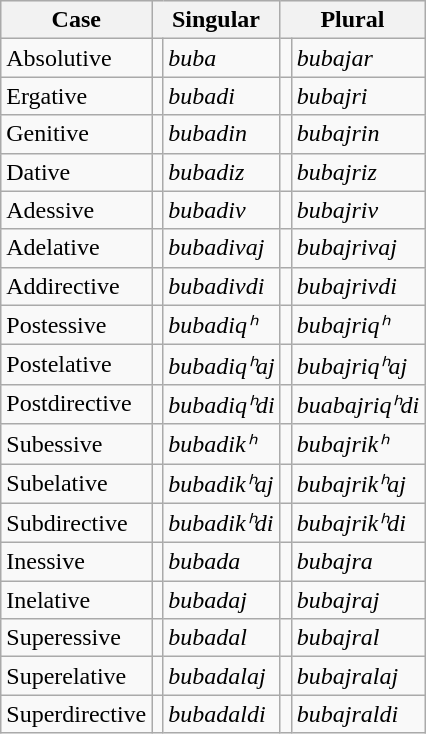<table class="wikitable">
<tr style="text-align:center; background:#f0f0f0;">
<th scope="col">Case</th>
<th scope="colgroup" colspan="2">Singular</th>
<th scope="colgroup" colspan="2">Plural</th>
</tr>
<tr>
<td>Absolutive</td>
<td></td>
<td><em>buba</em></td>
<td></td>
<td><em>bubajar</em></td>
</tr>
<tr>
<td>Ergative</td>
<td></td>
<td><em>bubadi</em></td>
<td></td>
<td><em>bubajri</em></td>
</tr>
<tr>
<td>Genitive</td>
<td></td>
<td><em>bubadin</em></td>
<td></td>
<td><em>bubajrin</em></td>
</tr>
<tr>
<td>Dative</td>
<td></td>
<td><em>bubadiz</em></td>
<td></td>
<td><em>bubajriz</em></td>
</tr>
<tr>
<td>Adessive</td>
<td></td>
<td><em>bubadiv</em></td>
<td></td>
<td><em>bubajriv</em></td>
</tr>
<tr>
<td>Adelative</td>
<td></td>
<td><em>bubadivaj</em></td>
<td></td>
<td><em>bubajrivaj</em></td>
</tr>
<tr>
<td>Addirective</td>
<td></td>
<td><em>bubadivdi</em></td>
<td></td>
<td><em>bubajrivdi</em></td>
</tr>
<tr>
<td>Postessive</td>
<td></td>
<td><em>bubadiqʰ</em></td>
<td></td>
<td><em>bubajriqʰ</em></td>
</tr>
<tr>
<td>Postelative</td>
<td></td>
<td><em>bubadiqʰaj</em></td>
<td></td>
<td><em>bubajriqʰaj</em></td>
</tr>
<tr>
<td>Postdirective</td>
<td></td>
<td><em>bubadiqʰdi</em></td>
<td></td>
<td><em>buabajriqʰdi</em></td>
</tr>
<tr>
<td>Subessive</td>
<td></td>
<td><em>bubadikʰ</em></td>
<td></td>
<td><em>bubajrikʰ</em></td>
</tr>
<tr>
<td>Subelative</td>
<td></td>
<td><em>bubadikʰaj</em></td>
<td></td>
<td><em>bubajrikʰaj</em></td>
</tr>
<tr>
<td>Subdirective</td>
<td></td>
<td><em>bubadikʰdi</em></td>
<td></td>
<td><em>bubajrikʰdi</em></td>
</tr>
<tr>
<td>Inessive</td>
<td></td>
<td><em>bubada</em></td>
<td></td>
<td><em>bubajra</em></td>
</tr>
<tr>
<td>Inelative</td>
<td></td>
<td><em>bubadaj</em></td>
<td></td>
<td><em>bubajraj</em></td>
</tr>
<tr>
<td>Superessive</td>
<td></td>
<td><em>bubadal</em></td>
<td></td>
<td><em>bubajral</em></td>
</tr>
<tr>
<td>Superelative</td>
<td></td>
<td><em>bubadalaj</em></td>
<td></td>
<td><em>bubajralaj</em></td>
</tr>
<tr>
<td>Superdirective</td>
<td></td>
<td><em>bubadaldi</em></td>
<td></td>
<td><em>bubajraldi</em></td>
</tr>
</table>
